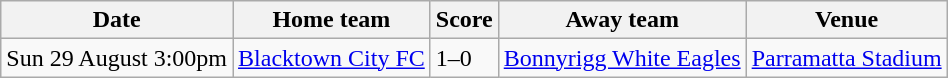<table class="wikitable">
<tr>
<th>Date</th>
<th>Home team</th>
<th>Score</th>
<th>Away team</th>
<th>Venue</th>
</tr>
<tr>
<td>Sun 29 August 3:00pm</td>
<td><a href='#'>Blacktown City FC</a></td>
<td>1–0</td>
<td><a href='#'>Bonnyrigg White Eagles</a></td>
<td><a href='#'>Parramatta Stadium</a></td>
</tr>
</table>
